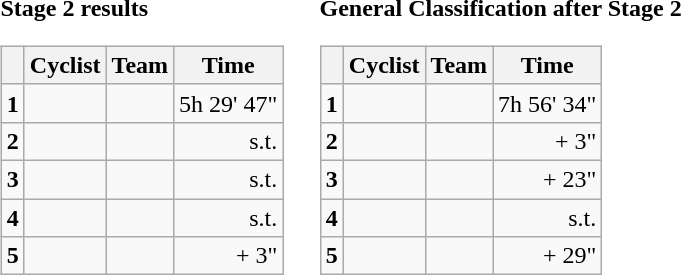<table>
<tr>
<td><strong>Stage 2 results</strong><br><table class="wikitable">
<tr>
<th></th>
<th>Cyclist</th>
<th>Team</th>
<th>Time</th>
</tr>
<tr>
<td><strong>1</strong></td>
<td></td>
<td></td>
<td align="right">5h 29' 47"</td>
</tr>
<tr>
<td><strong>2</strong></td>
<td></td>
<td></td>
<td align="right">s.t.</td>
</tr>
<tr>
<td><strong>3</strong></td>
<td></td>
<td></td>
<td align="right">s.t.</td>
</tr>
<tr>
<td><strong>4</strong></td>
<td></td>
<td></td>
<td align="right">s.t.</td>
</tr>
<tr>
<td><strong>5</strong></td>
<td></td>
<td></td>
<td align="right">+ 3"</td>
</tr>
</table>
</td>
<td></td>
<td><strong>General Classification after Stage 2</strong><br><table class="wikitable">
<tr>
<th></th>
<th>Cyclist</th>
<th>Team</th>
<th>Time</th>
</tr>
<tr>
<td><strong>1</strong></td>
<td></td>
<td></td>
<td align="right">7h 56' 34"</td>
</tr>
<tr>
<td><strong>2</strong></td>
<td></td>
<td></td>
<td align="right">+ 3"</td>
</tr>
<tr>
<td><strong>3</strong></td>
<td></td>
<td></td>
<td align="right">+ 23"</td>
</tr>
<tr>
<td><strong>4</strong></td>
<td></td>
<td></td>
<td align="right">s.t.</td>
</tr>
<tr>
<td><strong>5</strong></td>
<td></td>
<td></td>
<td align="right">+ 29"</td>
</tr>
</table>
</td>
</tr>
</table>
